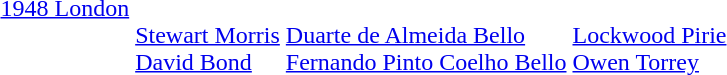<table>
<tr valign="top">
<td><a href='#'> 1948 London</a> <br></td>
<td><br><a href='#'>Stewart Morris</a><br><a href='#'>David Bond</a></td>
<td><br><a href='#'>Duarte de Almeida Bello</a><br><a href='#'>Fernando Pinto Coelho Bello</a></td>
<td><br><a href='#'>Lockwood Pirie</a><br><a href='#'>Owen Torrey</a></td>
</tr>
</table>
